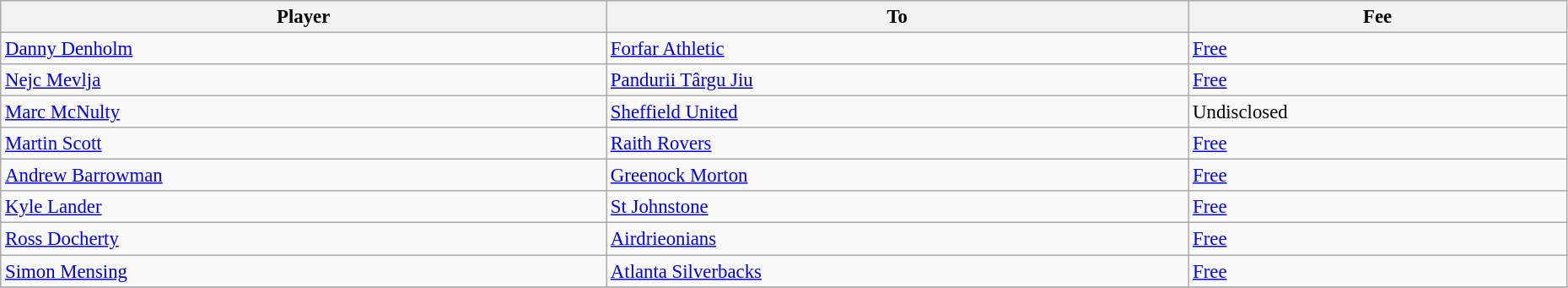<table class="wikitable" style="text-align:center; font-size:95%;width:98%; text-align:left">
<tr>
<th>Player</th>
<th>To</th>
<th>Fee</th>
</tr>
<tr>
<td> <a href='#'>Danny Denholm</a></td>
<td> <a href='#'>Forfar Athletic</a></td>
<td><a href='#'>Free</a></td>
</tr>
<tr>
<td> <a href='#'>Nejc Mevlja</a></td>
<td> <a href='#'>Pandurii Târgu Jiu</a></td>
<td><a href='#'>Free</a></td>
</tr>
<tr>
<td> <a href='#'>Marc McNulty</a></td>
<td> <a href='#'>Sheffield United</a></td>
<td>Undisclosed</td>
</tr>
<tr>
<td> <a href='#'>Martin Scott</a></td>
<td> <a href='#'>Raith Rovers</a></td>
<td><a href='#'>Free</a></td>
</tr>
<tr>
<td> <a href='#'>Andrew Barrowman</a></td>
<td> <a href='#'>Greenock Morton</a></td>
<td><a href='#'>Free</a></td>
</tr>
<tr>
<td> <a href='#'>Kyle Lander</a></td>
<td> <a href='#'>St Johnstone</a></td>
<td><a href='#'>Free</a></td>
</tr>
<tr>
<td> <a href='#'>Ross Docherty</a></td>
<td> <a href='#'>Airdrieonians</a></td>
<td><a href='#'>Free</a></td>
</tr>
<tr>
<td> <a href='#'>Simon Mensing</a></td>
<td> <a href='#'>Atlanta Silverbacks</a></td>
<td><a href='#'>Free</a></td>
</tr>
<tr>
</tr>
</table>
